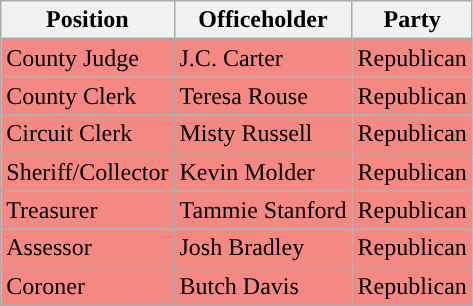<table class="wikitable mw-collapsible">
<tr>
<th>Position</th>
<th>Officeholder</th>
<th>Party</th>
</tr>
<tr style="background-color:#F48882;">
<td>County Judge</td>
<td>J.C. Carter</td>
<td>Republican</td>
</tr>
<tr style="background-color:#F48882;">
<td>County Clerk</td>
<td>Teresa Rouse</td>
<td>Republican</td>
</tr>
<tr style="background-color:#F48882;">
<td>Circuit Clerk</td>
<td>Misty Russell</td>
<td>Republican</td>
</tr>
<tr style="background-color:#F48882;">
<td>Sheriff/Collector</td>
<td>Kevin Molder</td>
<td>Republican</td>
</tr>
<tr style="background-color:#F48882;">
<td>Treasurer</td>
<td>Tammie Stanford</td>
<td>Republican</td>
</tr>
<tr style="background-color:#F48882;">
<td>Assessor</td>
<td>Josh Bradley</td>
<td>Republican</td>
</tr>
<tr style="background-color:#F48882;">
<td>Coroner</td>
<td>Butch Davis</td>
<td>Republican</td>
</tr>
</table>
